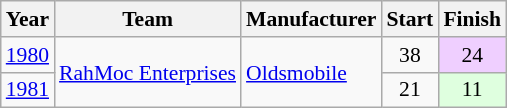<table class="wikitable" style="font-size: 90%;">
<tr>
<th>Year</th>
<th>Team</th>
<th>Manufacturer</th>
<th>Start</th>
<th>Finish</th>
</tr>
<tr>
<td><a href='#'>1980</a></td>
<td rowspan=3><a href='#'>RahMoc Enterprises</a></td>
<td rowspan=2><a href='#'>Oldsmobile</a></td>
<td align=center>38</td>
<td align=center style="background:#EFCFFF;">24</td>
</tr>
<tr>
<td><a href='#'>1981</a></td>
<td align=center>21</td>
<td align=center style="background:#DFFFDF;">11</td>
</tr>
</table>
